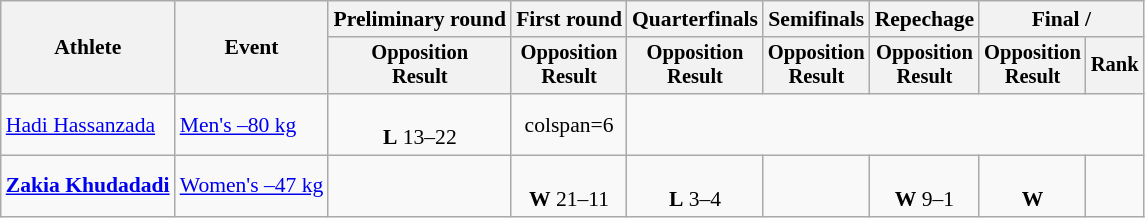<table class="wikitable" style="font-size:90%;">
<tr>
<th rowspan=2>Athlete</th>
<th rowspan=2>Event</th>
<th>Preliminary round</th>
<th>First round</th>
<th>Quarterfinals</th>
<th>Semifinals</th>
<th>Repechage</th>
<th colspan=2>Final / </th>
</tr>
<tr style="font-size:95%">
<th>Opposition<br>Result</th>
<th>Opposition<br>Result</th>
<th>Opposition<br>Result</th>
<th>Opposition<br>Result</th>
<th>Opposition<br>Result</th>
<th>Opposition<br>Result</th>
<th>Rank</th>
</tr>
<tr align=center>
<td align=left><a href='#'>Hadi Hassanzada</a></td>
<td align=left><a href='#'>Men's –80 kg</a></td>
<td><br><strong>L</strong> 13–22</td>
<td>colspan=6 </td>
</tr>
<tr align=center>
<td align=left><strong><a href='#'>Zakia Khudadadi</a></strong></td>
<td align=left><a href='#'>Women's –47 kg</a></td>
<td></td>
<td><br><strong>W</strong> 21–11</td>
<td><br><strong>L</strong> 3–4</td>
<td></td>
<td><br><strong>W</strong> 9–1</td>
<td><br><strong>W</strong> </td>
<td></td>
</tr>
</table>
